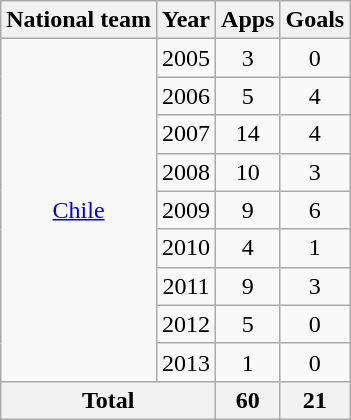<table class="wikitable" style="text-align:center">
<tr>
<th>National team</th>
<th>Year</th>
<th>Apps</th>
<th>Goals</th>
</tr>
<tr>
<td rowspan="9"><a href='#'>Chile</a></td>
<td>2005</td>
<td>3</td>
<td>0</td>
</tr>
<tr>
<td>2006</td>
<td>5</td>
<td>4</td>
</tr>
<tr>
<td>2007</td>
<td>14</td>
<td>4</td>
</tr>
<tr>
<td>2008</td>
<td>10</td>
<td>3</td>
</tr>
<tr>
<td>2009</td>
<td>9</td>
<td>6</td>
</tr>
<tr>
<td>2010</td>
<td>4</td>
<td>1</td>
</tr>
<tr>
<td>2011</td>
<td>9</td>
<td>3</td>
</tr>
<tr>
<td>2012</td>
<td>5</td>
<td>0</td>
</tr>
<tr>
<td>2013</td>
<td>1</td>
<td>0</td>
</tr>
<tr>
<th colspan="2">Total</th>
<th>60</th>
<th>21</th>
</tr>
</table>
